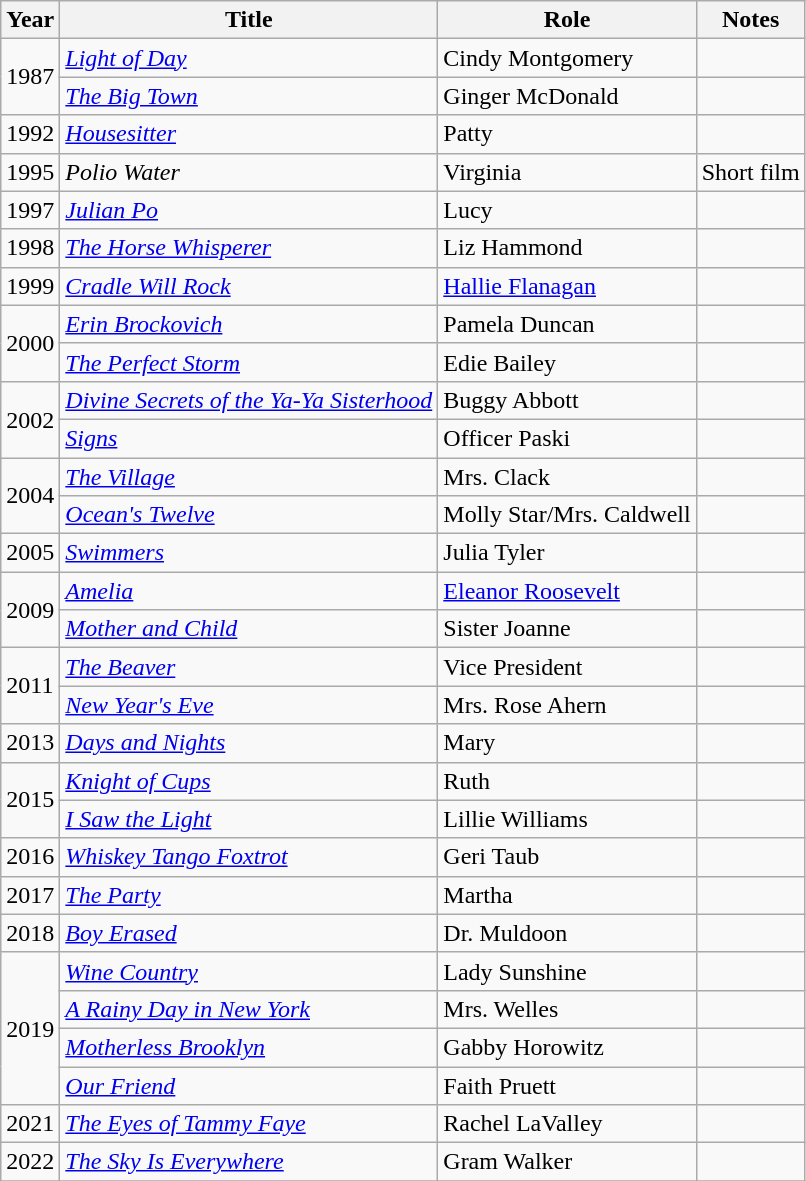<table class="wikitable sortable">
<tr>
<th>Year</th>
<th>Title</th>
<th>Role</th>
<th>Notes</th>
</tr>
<tr>
<td rowspan=2>1987</td>
<td><em><a href='#'>Light of Day</a></em></td>
<td>Cindy Montgomery</td>
<td></td>
</tr>
<tr>
<td data-sort-value="Big Town, The"><em><a href='#'>The Big Town</a></em></td>
<td>Ginger McDonald</td>
<td></td>
</tr>
<tr>
<td>1992</td>
<td><em><a href='#'>Housesitter</a></em></td>
<td>Patty</td>
<td></td>
</tr>
<tr>
<td>1995</td>
<td><em>Polio Water</em></td>
<td>Virginia</td>
<td>Short film</td>
</tr>
<tr>
<td>1997</td>
<td><em><a href='#'>Julian Po</a></em></td>
<td>Lucy</td>
<td></td>
</tr>
<tr>
<td>1998</td>
<td data-sort-value="Horse Whisperer, The"><em><a href='#'>The Horse Whisperer</a></em></td>
<td>Liz Hammond</td>
<td></td>
</tr>
<tr>
<td>1999</td>
<td><em><a href='#'>Cradle Will Rock</a></em></td>
<td><a href='#'>Hallie Flanagan</a></td>
<td></td>
</tr>
<tr>
<td rowspan=2>2000</td>
<td><em><a href='#'>Erin Brockovich</a></em></td>
<td>Pamela Duncan</td>
<td></td>
</tr>
<tr>
<td data-sort-value="Perfect Storm, The"><em><a href='#'>The Perfect Storm</a></em></td>
<td>Edie Bailey</td>
<td></td>
</tr>
<tr>
<td rowspan=2>2002</td>
<td><em><a href='#'>Divine Secrets of the Ya-Ya Sisterhood</a></em></td>
<td>Buggy Abbott</td>
<td></td>
</tr>
<tr>
<td><em><a href='#'>Signs</a></em></td>
<td>Officer Paski</td>
<td></td>
</tr>
<tr>
<td rowspan=2>2004</td>
<td data-sort-value="Village, The"><em><a href='#'>The Village</a></em></td>
<td>Mrs. Clack</td>
<td></td>
</tr>
<tr>
<td><em><a href='#'>Ocean's Twelve</a></em></td>
<td>Molly Star/Mrs. Caldwell</td>
<td></td>
</tr>
<tr>
<td>2005</td>
<td><em><a href='#'>Swimmers</a></em></td>
<td>Julia Tyler</td>
<td></td>
</tr>
<tr>
<td rowspan=2>2009</td>
<td><em><a href='#'>Amelia</a></em></td>
<td><a href='#'>Eleanor Roosevelt</a></td>
<td></td>
</tr>
<tr>
<td><em><a href='#'>Mother and Child</a></em></td>
<td>Sister Joanne</td>
<td></td>
</tr>
<tr>
<td rowspan=2>2011</td>
<td data-sort-value="Beaver, The"><em><a href='#'>The Beaver</a></em></td>
<td>Vice President</td>
<td></td>
</tr>
<tr>
<td><em><a href='#'>New Year's Eve</a></em></td>
<td>Mrs. Rose Ahern</td>
<td></td>
</tr>
<tr>
<td>2013</td>
<td><em><a href='#'>Days and Nights</a></em></td>
<td>Mary</td>
<td></td>
</tr>
<tr>
<td rowspan=2>2015</td>
<td><em><a href='#'>Knight of Cups</a></em></td>
<td>Ruth</td>
<td></td>
</tr>
<tr>
<td><em><a href='#'>I Saw the Light</a></em></td>
<td>Lillie Williams</td>
<td></td>
</tr>
<tr>
<td>2016</td>
<td><em><a href='#'>Whiskey Tango Foxtrot</a></em></td>
<td>Geri Taub</td>
<td></td>
</tr>
<tr>
<td>2017</td>
<td data-sort-value="Party, The"><em><a href='#'>The Party</a></em></td>
<td>Martha</td>
<td></td>
</tr>
<tr>
<td>2018</td>
<td><em><a href='#'>Boy Erased</a></em></td>
<td>Dr. Muldoon</td>
<td></td>
</tr>
<tr>
<td rowspan=4>2019</td>
<td><em><a href='#'>Wine Country</a></em></td>
<td>Lady Sunshine</td>
<td></td>
</tr>
<tr>
<td data-sort-value="Rainy Day in New York, A"><em><a href='#'>A Rainy Day in New York</a></em></td>
<td>Mrs. Welles</td>
<td></td>
</tr>
<tr>
<td><em><a href='#'>Motherless Brooklyn</a></em></td>
<td>Gabby Horowitz</td>
<td></td>
</tr>
<tr>
<td><em><a href='#'>Our Friend</a></em></td>
<td>Faith Pruett</td>
<td></td>
</tr>
<tr>
<td>2021</td>
<td data-sort-value="Eyes of Tammy Faye, The"><em><a href='#'>The Eyes of Tammy Faye</a></em></td>
<td>Rachel LaValley</td>
<td></td>
</tr>
<tr>
<td>2022</td>
<td data-sort-value="Sky Is Everywhere, The"><em><a href='#'>The Sky Is Everywhere</a></em></td>
<td>Gram Walker</td>
<td></td>
</tr>
<tr>
</tr>
</table>
